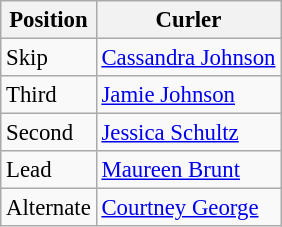<table class="wikitable sortable" style=font-size:95%>
<tr>
<th>Position</th>
<th>Curler</th>
</tr>
<tr>
<td>Skip</td>
<td><a href='#'>Cassandra Johnson</a></td>
</tr>
<tr>
<td>Third</td>
<td><a href='#'>Jamie Johnson</a></td>
</tr>
<tr>
<td>Second</td>
<td><a href='#'>Jessica Schultz</a></td>
</tr>
<tr>
<td>Lead</td>
<td><a href='#'>Maureen Brunt</a></td>
</tr>
<tr>
<td>Alternate</td>
<td><a href='#'>Courtney George</a></td>
</tr>
</table>
